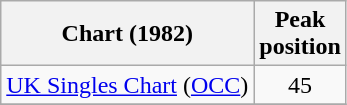<table class="wikitable">
<tr>
<th>Chart (1982)</th>
<th>Peak<br>position</th>
</tr>
<tr>
<td><a href='#'>UK Singles Chart</a> (<a href='#'>OCC</a>)</td>
<td style="text-align:center;">45</td>
</tr>
<tr>
</tr>
</table>
